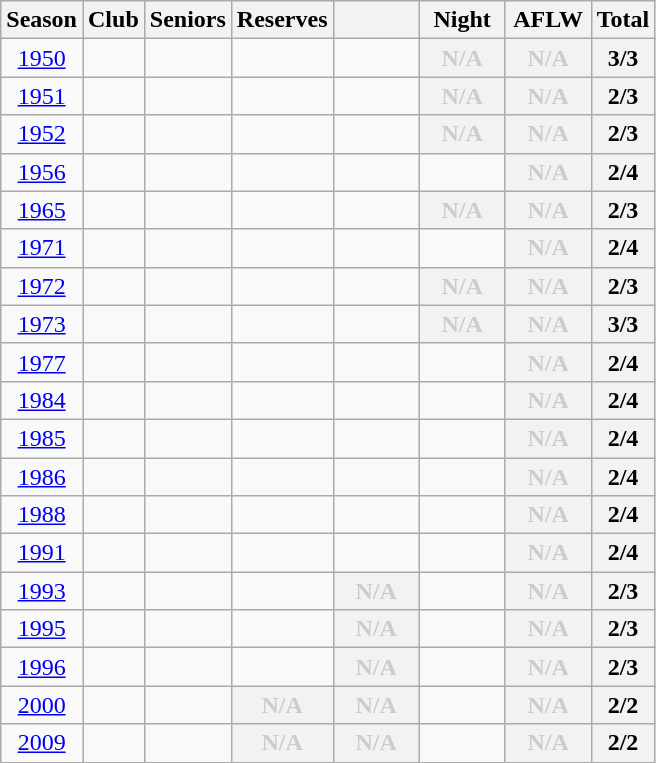<table class="wikitable sortable" style=text-align:center>
<tr>
<th>Season</th>
<th>Club</th>
<th>Seniors</th>
<th>Reserves</th>
<th></th>
<th>Night</th>
<th>AFLW</th>
<th>Total</th>
</tr>
<tr>
<td><a href='#'>1950</a></td>
<td align=left></td>
<td></td>
<td></td>
<td></td>
<th style="color:#CCCCCC" width="50"><strong>N/A</strong></th>
<th style="color:#CCCCCC" width="50"><strong>N/A</strong></th>
<th>3/3</th>
</tr>
<tr>
<td><a href='#'>1951</a></td>
<td align=left></td>
<td></td>
<td></td>
<td></td>
<th style="color:#CCCCCC" width="50"><strong>N/A</strong></th>
<th style="color:#CCCCCC" width="50"><strong>N/A</strong></th>
<th>2/3</th>
</tr>
<tr>
<td><a href='#'>1952</a></td>
<td align=left></td>
<td></td>
<td></td>
<td></td>
<th style="color:#CCCCCC" width="50"><strong>N/A</strong></th>
<th style="color:#CCCCCC" width="50"><strong>N/A</strong></th>
<th>2/3</th>
</tr>
<tr>
<td><a href='#'>1956</a></td>
<td align=left></td>
<td></td>
<td></td>
<td></td>
<td> <br></td>
<th style="color:#CCCCCC" width="50"><strong>N/A</strong></th>
<th>2/4</th>
</tr>
<tr>
<td><a href='#'>1965</a></td>
<td align=left></td>
<td></td>
<td></td>
<td></td>
<th style="color:#CCCCCC" width="50"><strong>N/A</strong> <br></th>
<th style="color:#CCCCCC" width="50"><strong>N/A</strong></th>
<th>2/3</th>
</tr>
<tr>
<td><a href='#'>1971</a></td>
<td align=left></td>
<td></td>
<td></td>
<td></td>
<td> <br></td>
<th style="color:#CCCCCC" width="50"><strong>N/A</strong></th>
<th>2/4</th>
</tr>
<tr>
<td><a href='#'>1972</a></td>
<td align=left></td>
<td></td>
<td></td>
<td></td>
<th style="color:#CCCCCC" width="50"><strong>N/A</strong></th>
<th style="color:#CCCCCC" width="50"><strong>N/A</strong></th>
<th>2/3</th>
</tr>
<tr>
<td><a href='#'>1973</a></td>
<td align=left></td>
<td></td>
<td></td>
<td></td>
<th style="color:#CCCCCC" width="50"><strong>N/A</strong></th>
<th style="color:#CCCCCC" width="50"><strong>N/A</strong></th>
<th>3/3</th>
</tr>
<tr>
<td><a href='#'>1977</a></td>
<td align=left></td>
<td></td>
<td></td>
<td></td>
<td></td>
<th style="color:#CCCCCC" width="50"><strong>N/A</strong></th>
<th>2/4</th>
</tr>
<tr>
<td><a href='#'>1984</a></td>
<td align=left></td>
<td></td>
<td></td>
<td></td>
<td></td>
<th style="color:#CCCCCC" width="50"><strong>N/A</strong></th>
<th>2/4</th>
</tr>
<tr>
<td><a href='#'>1985</a></td>
<td align=left></td>
<td></td>
<td></td>
<td></td>
<td></td>
<th style="color:#CCCCCC" width="50"><strong>N/A</strong></th>
<th>2/4</th>
</tr>
<tr>
<td><a href='#'>1986</a></td>
<td align=left></td>
<td></td>
<td></td>
<td></td>
<td></td>
<th style="color:#CCCCCC" width="50"><strong>N/A</strong></th>
<th>2/4</th>
</tr>
<tr>
<td><a href='#'>1988</a></td>
<td align=left></td>
<td></td>
<td></td>
<td></td>
<td></td>
<th style="color:#CCCCCC" width="50"><strong>N/A</strong></th>
<th>2/4</th>
</tr>
<tr>
<td><a href='#'>1991</a></td>
<td align=left></td>
<td></td>
<td></td>
<td></td>
<td></td>
<th style="color:#CCCCCC" width="50"><strong>N/A</strong></th>
<th>2/4</th>
</tr>
<tr>
<td><a href='#'>1993</a></td>
<td align=left></td>
<td></td>
<td></td>
<th style="color:#CCCCCC" width="50"><strong>N/A</strong></th>
<td></td>
<th style="color:#CCCCCC" width="50"><strong>N/A</strong></th>
<th>2/3</th>
</tr>
<tr>
<td><a href='#'>1995</a></td>
<td align=left></td>
<td></td>
<td></td>
<th style="color:#CCCCCC" width="50"><strong>N/A</strong></th>
<td></td>
<th style="color:#CCCCCC" width="50"><strong>N/A</strong></th>
<th>2/3</th>
</tr>
<tr>
<td><a href='#'>1996</a></td>
<td align=left></td>
<td></td>
<td></td>
<th style="color:#CCCCCC" width="50"><strong>N/A</strong></th>
<td></td>
<th style="color:#CCCCCC" width="50"><strong>N/A</strong></th>
<th>2/3</th>
</tr>
<tr>
<td><a href='#'>2000</a></td>
<td align=left></td>
<td></td>
<th style="color:#CCCCCC" width="50"><strong>N/A</strong></th>
<th style="color:#CCCCCC" width="50"><strong>N/A</strong></th>
<td></td>
<th style="color:#CCCCCC" width="50"><strong>N/A</strong></th>
<th>2/2</th>
</tr>
<tr>
<td><a href='#'>2009</a></td>
<td align=left></td>
<td></td>
<th style="color:#CCCCCC" width="50"><strong>N/A</strong></th>
<th style="color:#CCCCCC" width="50"><strong>N/A</strong></th>
<td></td>
<th style="color:#CCCCCC" width="50"><strong>N/A</strong></th>
<th>2/2</th>
</tr>
</table>
